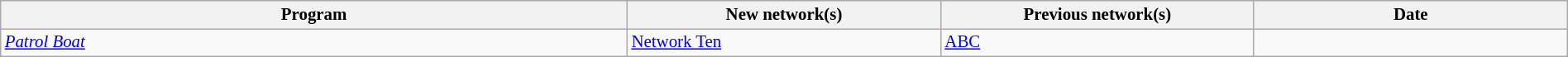<table class="wikitable sortable" width="100%" style="font-size:87%;">
<tr bgcolor="#efefef">
<th width=40%>Program</th>
<th width=20%>New network(s)</th>
<th width=20%>Previous network(s)</th>
<th width=20%>Date</th>
</tr>
<tr>
<td><em><a href='#'>Patrol Boat</a></em></td>
<td><a href='#'>Network Ten</a></td>
<td><a href='#'>ABC</a></td>
<td></td>
</tr>
</table>
